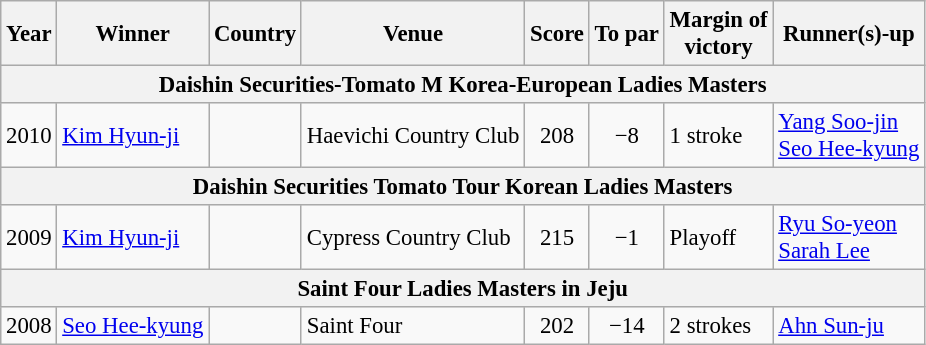<table class=wikitable style="font-size:95%">
<tr>
<th>Year</th>
<th>Winner</th>
<th>Country</th>
<th>Venue</th>
<th>Score</th>
<th>To par</th>
<th>Margin of<br>victory</th>
<th>Runner(s)-up</th>
</tr>
<tr>
<th colspan=8>Daishin Securities-Tomato M Korea-European Ladies Masters</th>
</tr>
<tr>
<td>2010</td>
<td><a href='#'>Kim Hyun-ji</a></td>
<td></td>
<td>Haevichi Country Club</td>
<td align=center>208</td>
<td align=center>−8</td>
<td>1 stroke</td>
<td> <a href='#'>Yang Soo-jin</a><br> <a href='#'>Seo Hee-kyung</a></td>
</tr>
<tr>
<th colspan=8>Daishin Securities Tomato Tour Korean Ladies Masters</th>
</tr>
<tr>
<td>2009</td>
<td><a href='#'>Kim Hyun-ji</a></td>
<td></td>
<td>Cypress Country Club</td>
<td align=center>215</td>
<td align=center>−1</td>
<td>Playoff</td>
<td> <a href='#'>Ryu So-yeon</a><br> <a href='#'>Sarah Lee</a></td>
</tr>
<tr>
<th colspan=8>Saint Four Ladies Masters in Jeju</th>
</tr>
<tr>
<td>2008</td>
<td><a href='#'>Seo Hee-kyung</a></td>
<td></td>
<td>Saint Four</td>
<td align=center>202</td>
<td align=center>−14</td>
<td>2 strokes</td>
<td> <a href='#'>Ahn Sun-ju</a></td>
</tr>
</table>
